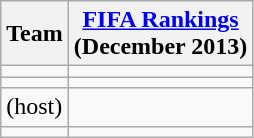<table class="wikitable sortable" style="text-align: left;">
<tr>
<th>Team</th>
<th><a href='#'>FIFA Rankings</a><br>(December 2013)</th>
</tr>
<tr>
<td></td>
<td></td>
</tr>
<tr>
<td></td>
<td></td>
</tr>
<tr>
<td> (host)</td>
<td></td>
</tr>
<tr>
<td></td>
<td></td>
</tr>
</table>
